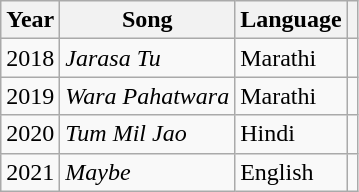<table class="wikitable plainrowheaders sortable">
<tr>
<th scope="col">Year</th>
<th scope="col">Song</th>
<th scope="col">Language</th>
<th scope="col" class="unsortable"></th>
</tr>
<tr>
<td>2018</td>
<td><em>Jarasa Tu</em></td>
<td>Marathi</td>
<td></td>
</tr>
<tr>
<td>2019</td>
<td><em>Wara Pahatwara</em></td>
<td>Marathi</td>
<td></td>
</tr>
<tr>
<td>2020</td>
<td><em>Tum Mil Jao</em></td>
<td>Hindi</td>
<td></td>
</tr>
<tr>
<td>2021</td>
<td><em>Maybe</em></td>
<td>English</td>
<td></td>
</tr>
</table>
